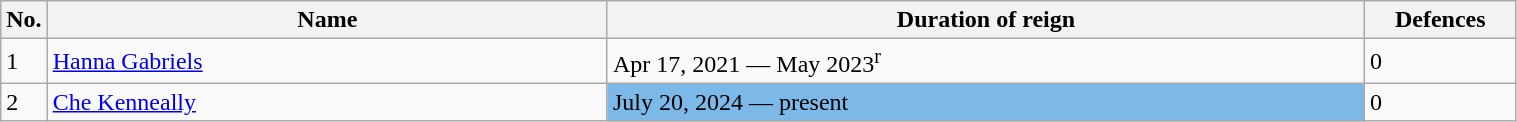<table class="wikitable" width=80%>
<tr>
<th width=3%>No.</th>
<th width=37%>Name</th>
<th width=50%>Duration of reign</th>
<th width=10%>Defences</th>
</tr>
<tr>
<td>1</td>
<td align=left> <a href='#'>Hanna Gabriels</a></td>
<td>Apr 17, 2021 — May 2023<sup>r</sup></td>
<td>0</td>
</tr>
<tr>
<td>2</td>
<td align=left> <a href='#'>Che Kenneally</a></td>
<td style="background:#7CB9E8;" width=5px>July 20, 2024 — present</td>
<td>0</td>
</tr>
</table>
